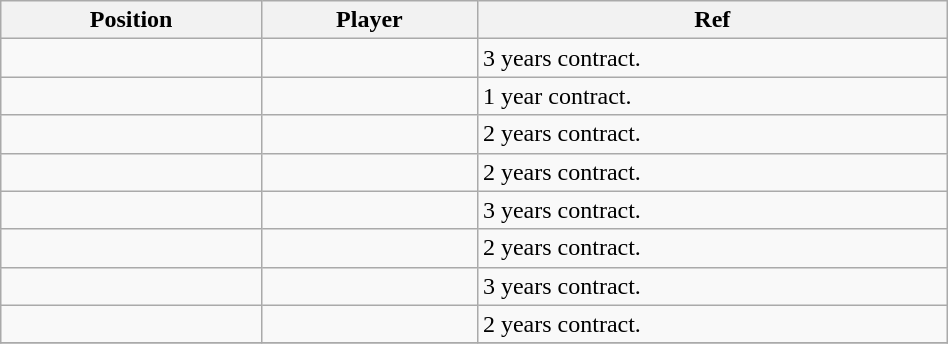<table class="wikitable sortable" style="width:50%; text-align:center; font-size:100%; text-align:left;">
<tr>
<th><strong>Position</strong></th>
<th><strong>Player</strong></th>
<th><strong>Ref</strong></th>
</tr>
<tr>
<td></td>
<td></td>
<td>3 years contract.</td>
</tr>
<tr>
<td></td>
<td></td>
<td>1 year contract.</td>
</tr>
<tr>
<td></td>
<td></td>
<td>2 years contract.</td>
</tr>
<tr>
<td></td>
<td></td>
<td>2 years contract.</td>
</tr>
<tr>
<td></td>
<td></td>
<td>3 years contract.</td>
</tr>
<tr>
<td></td>
<td></td>
<td>2 years contract.</td>
</tr>
<tr>
<td></td>
<td></td>
<td>3 years contract.</td>
</tr>
<tr>
<td></td>
<td></td>
<td>2 years contract.</td>
</tr>
<tr>
</tr>
</table>
